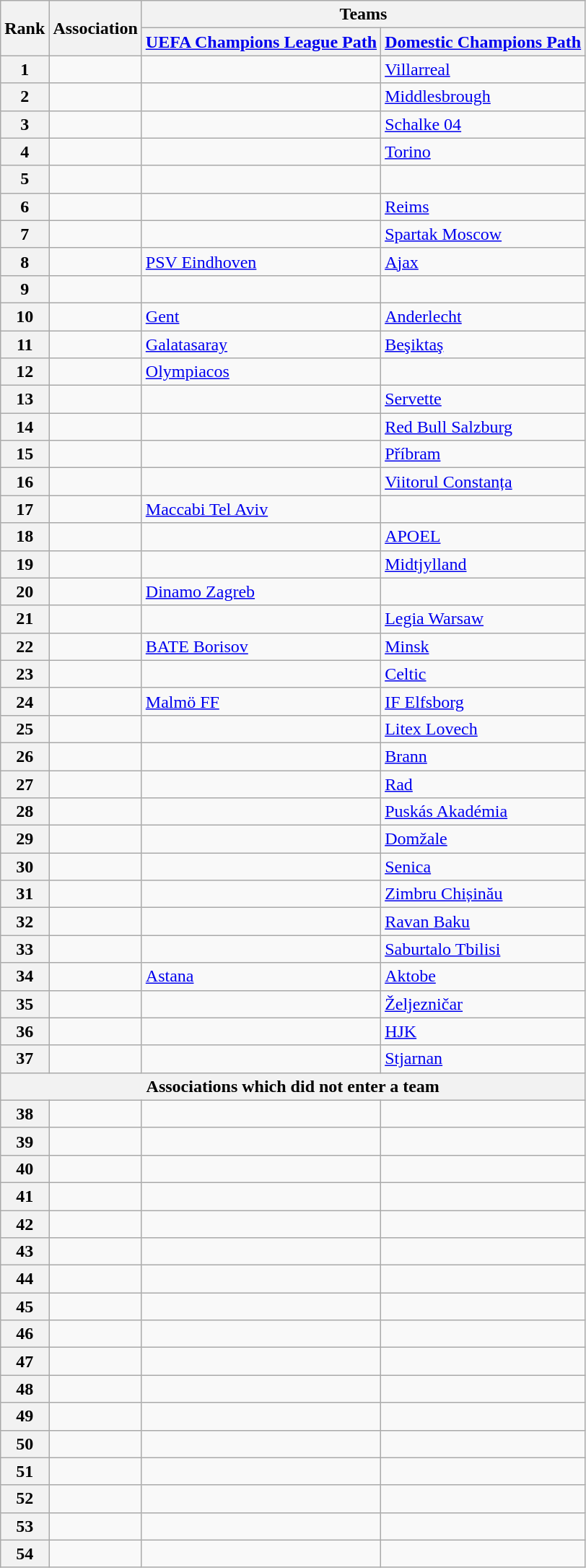<table class="wikitable">
<tr>
<th rowspan=2>Rank</th>
<th rowspan=2>Association</th>
<th colspan=2>Teams</th>
</tr>
<tr>
<th><a href='#'>UEFA Champions League Path</a></th>
<th><a href='#'>Domestic Champions Path</a></th>
</tr>
<tr>
<th>1</th>
<td></td>
<td></td>
<td><a href='#'>Villarreal</a></td>
</tr>
<tr>
<th>2</th>
<td></td>
<td></td>
<td><a href='#'>Middlesbrough</a></td>
</tr>
<tr>
<th>3</th>
<td></td>
<td></td>
<td><a href='#'>Schalke 04</a></td>
</tr>
<tr>
<th>4</th>
<td></td>
<td></td>
<td><a href='#'>Torino</a></td>
</tr>
<tr>
<th>5</th>
<td></td>
<td></td>
<td></td>
</tr>
<tr>
<th>6</th>
<td></td>
<td></td>
<td><a href='#'>Reims</a></td>
</tr>
<tr>
<th>7</th>
<td></td>
<td></td>
<td><a href='#'>Spartak Moscow</a></td>
</tr>
<tr>
<th>8</th>
<td></td>
<td><a href='#'>PSV Eindhoven</a></td>
<td><a href='#'>Ajax</a></td>
</tr>
<tr>
<th>9</th>
<td></td>
<td></td>
<td></td>
</tr>
<tr>
<th>10</th>
<td></td>
<td><a href='#'>Gent</a></td>
<td><a href='#'>Anderlecht</a></td>
</tr>
<tr>
<th>11</th>
<td></td>
<td><a href='#'>Galatasaray</a></td>
<td><a href='#'>Beşiktaş</a></td>
</tr>
<tr>
<th>12</th>
<td></td>
<td><a href='#'>Olympiacos</a></td>
<td></td>
</tr>
<tr>
<th>13</th>
<td></td>
<td></td>
<td><a href='#'>Servette</a></td>
</tr>
<tr>
<th>14</th>
<td></td>
<td></td>
<td><a href='#'>Red Bull Salzburg</a></td>
</tr>
<tr>
<th>15</th>
<td></td>
<td></td>
<td><a href='#'>Příbram</a></td>
</tr>
<tr>
<th>16</th>
<td></td>
<td></td>
<td><a href='#'>Viitorul Constanța</a></td>
</tr>
<tr>
<th>17</th>
<td></td>
<td><a href='#'>Maccabi Tel Aviv</a></td>
<td></td>
</tr>
<tr>
<th>18</th>
<td></td>
<td></td>
<td><a href='#'>APOEL</a></td>
</tr>
<tr>
<th>19</th>
<td></td>
<td></td>
<td><a href='#'>Midtjylland</a></td>
</tr>
<tr>
<th>20</th>
<td></td>
<td><a href='#'>Dinamo Zagreb</a></td>
<td></td>
</tr>
<tr>
<th>21</th>
<td></td>
<td></td>
<td><a href='#'>Legia Warsaw</a></td>
</tr>
<tr>
<th>22</th>
<td></td>
<td><a href='#'>BATE Borisov</a></td>
<td><a href='#'>Minsk</a></td>
</tr>
<tr>
<th>23</th>
<td></td>
<td></td>
<td><a href='#'>Celtic</a></td>
</tr>
<tr>
<th>24</th>
<td></td>
<td><a href='#'>Malmö FF</a></td>
<td><a href='#'>IF Elfsborg</a></td>
</tr>
<tr>
<th>25</th>
<td></td>
<td></td>
<td><a href='#'>Litex Lovech</a></td>
</tr>
<tr>
<th>26</th>
<td></td>
<td></td>
<td><a href='#'>Brann</a></td>
</tr>
<tr>
<th>27</th>
<td></td>
<td></td>
<td><a href='#'>Rad</a></td>
</tr>
<tr>
<th>28</th>
<td></td>
<td></td>
<td><a href='#'>Puskás Akadémia</a></td>
</tr>
<tr>
<th>29</th>
<td></td>
<td></td>
<td><a href='#'>Domžale</a></td>
</tr>
<tr>
<th>30</th>
<td></td>
<td></td>
<td><a href='#'>Senica</a></td>
</tr>
<tr>
<th>31</th>
<td></td>
<td></td>
<td><a href='#'>Zimbru Chișinău</a></td>
</tr>
<tr>
<th>32</th>
<td></td>
<td></td>
<td><a href='#'>Ravan Baku</a></td>
</tr>
<tr>
<th>33</th>
<td></td>
<td></td>
<td><a href='#'>Saburtalo Tbilisi</a></td>
</tr>
<tr>
<th>34</th>
<td></td>
<td><a href='#'>Astana</a></td>
<td><a href='#'>Aktobe</a></td>
</tr>
<tr>
<th>35</th>
<td></td>
<td></td>
<td><a href='#'>Željezničar</a></td>
</tr>
<tr>
<th>36</th>
<td></td>
<td></td>
<td><a href='#'>HJK</a></td>
</tr>
<tr>
<th>37</th>
<td></td>
<td></td>
<td><a href='#'>Stjarnan</a></td>
</tr>
<tr>
<th colspan=4>Associations which did not enter a team</th>
</tr>
<tr>
<th>38</th>
<td></td>
<td></td>
<td></td>
</tr>
<tr>
<th>39</th>
<td></td>
<td></td>
<td></td>
</tr>
<tr>
<th>40</th>
<td></td>
<td></td>
<td></td>
</tr>
<tr>
<th>41</th>
<td></td>
<td></td>
<td></td>
</tr>
<tr>
<th>42</th>
<td></td>
<td></td>
<td></td>
</tr>
<tr>
<th>43</th>
<td></td>
<td></td>
<td></td>
</tr>
<tr>
<th>44</th>
<td></td>
<td></td>
<td></td>
</tr>
<tr>
<th>45</th>
<td></td>
<td></td>
<td></td>
</tr>
<tr>
<th>46</th>
<td></td>
<td></td>
<td></td>
</tr>
<tr>
<th>47</th>
<td></td>
<td></td>
<td></td>
</tr>
<tr>
<th>48</th>
<td></td>
<td></td>
<td></td>
</tr>
<tr>
<th>49</th>
<td></td>
<td></td>
<td></td>
</tr>
<tr>
<th>50</th>
<td></td>
<td></td>
<td></td>
</tr>
<tr>
<th>51</th>
<td></td>
<td></td>
<td></td>
</tr>
<tr>
<th>52</th>
<td></td>
<td></td>
<td></td>
</tr>
<tr>
<th>53</th>
<td></td>
<td></td>
<td></td>
</tr>
<tr>
<th>54</th>
<td></td>
<td></td>
<td></td>
</tr>
</table>
